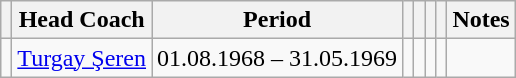<table class="wikitable" style="text-align: left;">
<tr>
<th></th>
<th>Head Coach</th>
<th>Period</th>
<th></th>
<th></th>
<th></th>
<th></th>
<th>Notes</th>
</tr>
<tr>
<td></td>
<td><a href='#'>Turgay Şeren</a></td>
<td>01.08.1968 – 31.05.1969</td>
<td align="center"></td>
<td align="center"></td>
<td align="center"></td>
<td align="center"></td>
<td></td>
</tr>
</table>
